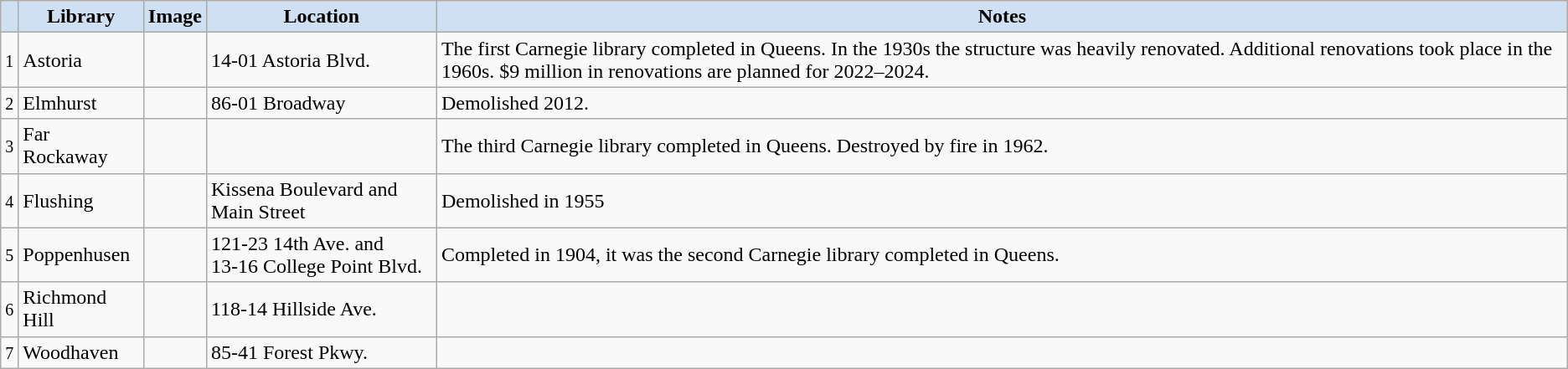<table class="wikitable sortable" align="center">
<tr>
<th style="background-color:#CEE0F2;"></th>
<th style="background-color:#CEE0F2;">Library</th>
<th style="background-color:#CEE0F2;" class="unsortable">Image</th>
<th style="background-color:#CEE0F2;">Location</th>
<th style="background-color:#CEE0F2;" class="unsortable">Notes</th>
</tr>
<tr ->
<td align=center><small>1</small></td>
<td>Astoria</td>
<td></td>
<td>14-01 Astoria Blvd.</td>
<td>The first Carnegie library completed in Queens. In the 1930s the structure was heavily renovated. Additional renovations took place in the 1960s. $9 million in renovations are planned for 2022–2024.</td>
</tr>
<tr ->
<td align=center><small>2</small></td>
<td>Elmhurst</td>
<td></td>
<td>86-01 Broadway<br></td>
<td>Demolished 2012.</td>
</tr>
<tr ->
<td align=center><small>3</small></td>
<td>Far Rockaway</td>
<td></td>
<td></td>
<td>The third Carnegie library completed in Queens. Destroyed by fire in 1962.</td>
</tr>
<tr ->
<td align=center><small>4</small></td>
<td>Flushing</td>
<td></td>
<td>Kissena Boulevard and Main Street</td>
<td>Demolished in 1955</td>
</tr>
<tr ->
<td><small>5</small></td>
<td>Poppenhusen</td>
<td></td>
<td>121-23 14th Ave. and<br>13-16 College Point Blvd.</td>
<td>Completed in 1904, it was the second Carnegie library completed in Queens.</td>
</tr>
<tr ->
<td align=center><small>6</small></td>
<td>Richmond Hill</td>
<td></td>
<td>118-14 Hillside Ave.</td>
<td></td>
</tr>
<tr ->
<td align=center><small>7</small></td>
<td>Woodhaven</td>
<td></td>
<td>85-41 Forest Pkwy.</td>
<td></td>
</tr>
</table>
